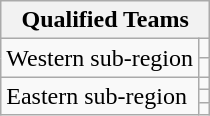<table class="wikitable">
<tr>
<th colspan=2>Qualified Teams</th>
</tr>
<tr>
<td rowspan=2>Western sub-region</td>
<td></td>
</tr>
<tr>
<td></td>
</tr>
<tr>
<td rowspan=3>Eastern sub-region</td>
<td></td>
</tr>
<tr>
<td></td>
</tr>
<tr>
<td></td>
</tr>
</table>
